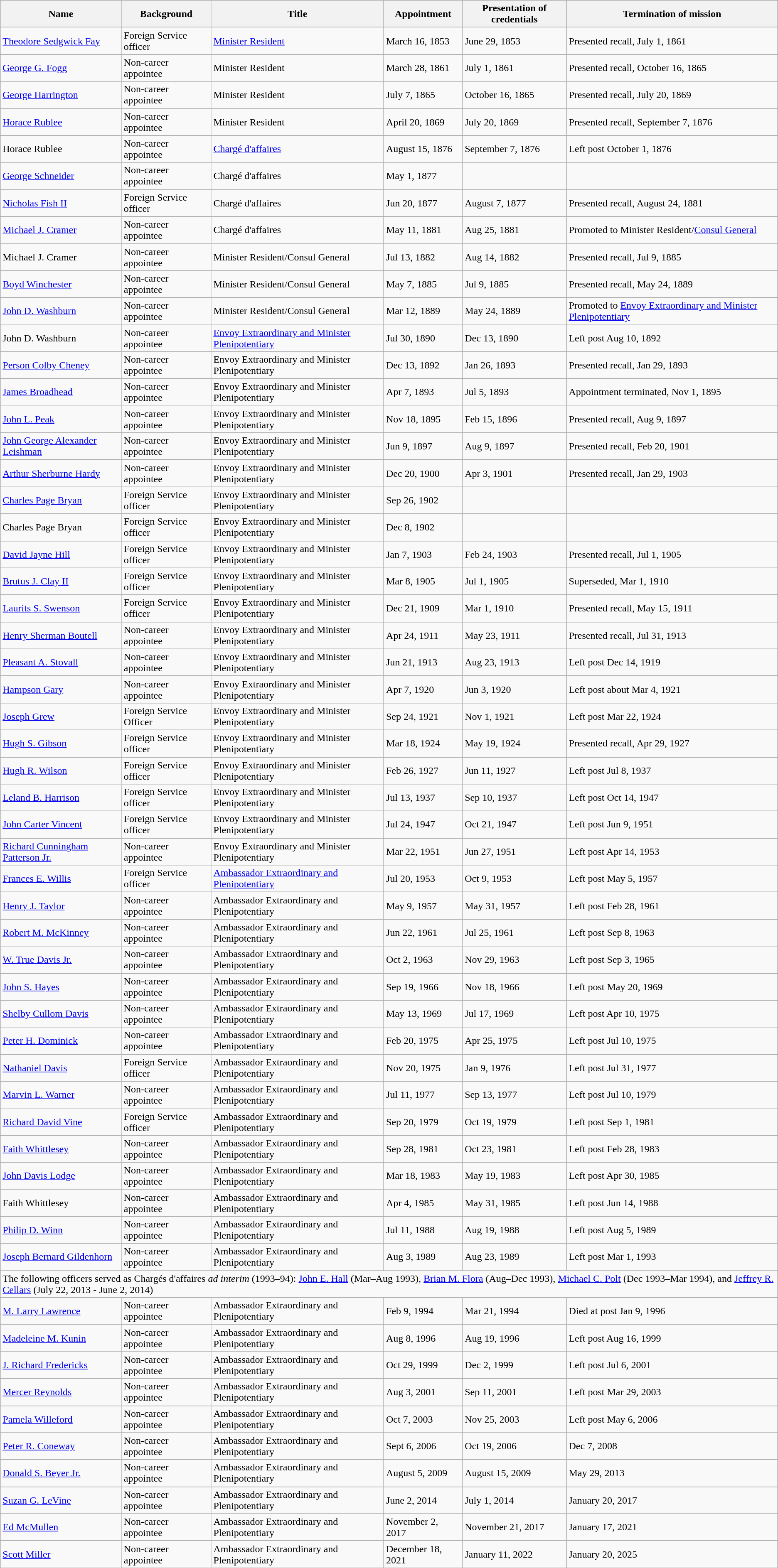<table class="wikitable sortable">
<tr>
<th>Name</th>
<th>Background</th>
<th>Title</th>
<th>Appointment</th>
<th>Presentation of credentials</th>
<th>Termination of mission</th>
</tr>
<tr>
<td><a href='#'>Theodore Sedgwick Fay</a></td>
<td>Foreign Service officer</td>
<td><a href='#'>Minister Resident</a></td>
<td>March 16, 1853</td>
<td>June 29, 1853</td>
<td>Presented recall, July 1, 1861</td>
</tr>
<tr>
<td><a href='#'>George G. Fogg</a></td>
<td>Non-career appointee</td>
<td>Minister Resident</td>
<td>March 28, 1861</td>
<td>July 1, 1861</td>
<td>Presented recall, October 16, 1865</td>
</tr>
<tr>
<td><a href='#'>George Harrington</a></td>
<td>Non-career appointee</td>
<td>Minister Resident</td>
<td>July 7, 1865</td>
<td>October 16, 1865</td>
<td>Presented recall, July 20, 1869</td>
</tr>
<tr>
<td><a href='#'>Horace Rublee</a></td>
<td>Non-career appointee</td>
<td>Minister Resident</td>
<td>April 20, 1869</td>
<td>July 20, 1869</td>
<td>Presented recall, September 7, 1876</td>
</tr>
<tr>
<td>Horace Rublee</td>
<td>Non-career appointee</td>
<td><a href='#'>Chargé d'affaires</a></td>
<td>August 15, 1876</td>
<td>September 7, 1876</td>
<td>Left post October 1, 1876</td>
</tr>
<tr>
<td><a href='#'>George Schneider</a></td>
<td>Non-career appointee</td>
<td>Chargé d'affaires</td>
<td>May 1, 1877</td>
<td></td>
<td></td>
</tr>
<tr>
<td><a href='#'>Nicholas Fish II</a></td>
<td>Foreign Service officer</td>
<td>Chargé d'affaires</td>
<td>Jun 20, 1877</td>
<td>August 7, 1877</td>
<td>Presented recall, August 24, 1881</td>
</tr>
<tr>
<td><a href='#'>Michael J. Cramer</a></td>
<td>Non-career appointee</td>
<td>Chargé d'affaires</td>
<td>May 11, 1881</td>
<td>Aug 25, 1881</td>
<td>Promoted to Minister Resident/<a href='#'>Consul General</a></td>
</tr>
<tr>
<td>Michael J. Cramer</td>
<td>Non-career appointee</td>
<td>Minister Resident/Consul General</td>
<td>Jul 13, 1882</td>
<td>Aug 14, 1882</td>
<td>Presented recall, Jul 9, 1885</td>
</tr>
<tr>
<td><a href='#'>Boyd Winchester</a></td>
<td>Non-career appointee</td>
<td>Minister Resident/Consul General</td>
<td>May 7, 1885</td>
<td>Jul 9, 1885</td>
<td>Presented recall, May 24, 1889</td>
</tr>
<tr>
<td><a href='#'>John D. Washburn</a></td>
<td>Non-career appointee</td>
<td>Minister Resident/Consul General</td>
<td>Mar 12, 1889</td>
<td>May 24, 1889</td>
<td>Promoted to <a href='#'>Envoy Extraordinary and Minister Plenipotentiary</a></td>
</tr>
<tr>
<td>John D. Washburn</td>
<td>Non-career appointee</td>
<td><a href='#'>Envoy Extraordinary and Minister Plenipotentiary</a></td>
<td>Jul 30, 1890</td>
<td>Dec 13, 1890</td>
<td>Left post Aug 10, 1892</td>
</tr>
<tr>
<td><a href='#'>Person Colby Cheney</a></td>
<td>Non-career appointee</td>
<td>Envoy Extraordinary and Minister Plenipotentiary</td>
<td>Dec 13, 1892</td>
<td>Jan 26, 1893</td>
<td>Presented recall, Jan 29, 1893</td>
</tr>
<tr>
<td><a href='#'>James Broadhead</a></td>
<td>Non-career appointee</td>
<td>Envoy Extraordinary and Minister Plenipotentiary</td>
<td>Apr 7, 1893</td>
<td>Jul 5, 1893</td>
<td>Appointment terminated, Nov 1, 1895</td>
</tr>
<tr>
<td><a href='#'>John L. Peak</a></td>
<td>Non-career appointee</td>
<td>Envoy Extraordinary and Minister Plenipotentiary</td>
<td>Nov 18, 1895</td>
<td>Feb 15, 1896</td>
<td>Presented recall, Aug 9, 1897</td>
</tr>
<tr>
<td><a href='#'>John George Alexander Leishman</a></td>
<td>Non-career appointee</td>
<td>Envoy Extraordinary and Minister Plenipotentiary</td>
<td>Jun 9, 1897</td>
<td>Aug 9, 1897</td>
<td>Presented recall, Feb 20, 1901</td>
</tr>
<tr>
<td><a href='#'>Arthur Sherburne Hardy</a></td>
<td>Non-career appointee</td>
<td>Envoy Extraordinary and Minister Plenipotentiary</td>
<td>Dec 20, 1900</td>
<td>Apr 3, 1901</td>
<td>Presented recall, Jan 29, 1903</td>
</tr>
<tr>
<td><a href='#'>Charles Page Bryan</a></td>
<td>Foreign Service officer</td>
<td>Envoy Extraordinary and Minister Plenipotentiary</td>
<td>Sep 26, 1902</td>
<td></td>
<td></td>
</tr>
<tr>
<td>Charles Page Bryan</td>
<td>Foreign Service officer</td>
<td>Envoy Extraordinary and Minister Plenipotentiary</td>
<td>Dec 8, 1902</td>
<td></td>
<td></td>
</tr>
<tr>
<td><a href='#'>David Jayne Hill</a></td>
<td>Foreign Service officer</td>
<td>Envoy Extraordinary and Minister Plenipotentiary</td>
<td>Jan 7, 1903</td>
<td>Feb 24, 1903</td>
<td>Presented recall, Jul 1, 1905</td>
</tr>
<tr>
<td><a href='#'>Brutus J. Clay II</a></td>
<td>Foreign Service officer</td>
<td>Envoy Extraordinary and Minister Plenipotentiary</td>
<td>Mar 8, 1905</td>
<td>Jul 1, 1905</td>
<td>Superseded, Mar 1, 1910</td>
</tr>
<tr>
<td><a href='#'>Laurits S. Swenson</a></td>
<td>Foreign Service officer</td>
<td>Envoy Extraordinary and Minister Plenipotentiary</td>
<td>Dec 21, 1909</td>
<td>Mar 1, 1910</td>
<td>Presented recall, May 15, 1911</td>
</tr>
<tr>
<td><a href='#'>Henry Sherman Boutell</a></td>
<td>Non-career appointee</td>
<td>Envoy Extraordinary and Minister Plenipotentiary</td>
<td>Apr 24, 1911</td>
<td>May 23, 1911</td>
<td>Presented recall, Jul 31, 1913</td>
</tr>
<tr>
<td><a href='#'>Pleasant A. Stovall</a></td>
<td>Non-career appointee</td>
<td>Envoy Extraordinary and Minister Plenipotentiary</td>
<td>Jun 21, 1913</td>
<td>Aug 23, 1913</td>
<td>Left post Dec 14, 1919</td>
</tr>
<tr>
<td><a href='#'>Hampson Gary</a></td>
<td>Non-career appointee</td>
<td>Envoy Extraordinary and Minister Plenipotentiary</td>
<td>Apr 7, 1920</td>
<td>Jun 3, 1920</td>
<td>Left post about Mar 4, 1921</td>
</tr>
<tr>
<td><a href='#'>Joseph Grew</a></td>
<td>Foreign Service Officer</td>
<td>Envoy Extraordinary and Minister Plenipotentiary</td>
<td>Sep 24, 1921</td>
<td>Nov 1, 1921</td>
<td>Left post Mar 22, 1924</td>
</tr>
<tr>
<td><a href='#'>Hugh S. Gibson</a></td>
<td>Foreign Service officer</td>
<td>Envoy Extraordinary and Minister Plenipotentiary</td>
<td>Mar 18, 1924</td>
<td>May 19, 1924</td>
<td>Presented recall, Apr 29, 1927</td>
</tr>
<tr>
<td><a href='#'>Hugh R. Wilson</a></td>
<td>Foreign Service officer</td>
<td>Envoy Extraordinary and Minister Plenipotentiary</td>
<td>Feb 26, 1927</td>
<td>Jun 11, 1927</td>
<td>Left post Jul 8, 1937</td>
</tr>
<tr>
<td><a href='#'>Leland B. Harrison</a></td>
<td>Foreign Service officer</td>
<td>Envoy Extraordinary and Minister Plenipotentiary</td>
<td>Jul 13, 1937</td>
<td>Sep 10, 1937</td>
<td>Left post Oct 14, 1947</td>
</tr>
<tr>
<td><a href='#'>John Carter Vincent</a></td>
<td>Foreign Service officer</td>
<td>Envoy Extraordinary and Minister Plenipotentiary</td>
<td>Jul 24, 1947</td>
<td>Oct 21, 1947</td>
<td>Left post Jun 9, 1951</td>
</tr>
<tr>
<td><a href='#'>Richard Cunningham Patterson Jr.</a></td>
<td>Non-career appointee</td>
<td>Envoy Extraordinary and Minister Plenipotentiary</td>
<td>Mar 22, 1951</td>
<td>Jun 27, 1951</td>
<td>Left post Apr 14, 1953</td>
</tr>
<tr>
<td><a href='#'>Frances E. Willis</a></td>
<td>Foreign Service officer</td>
<td><a href='#'>Ambassador Extraordinary and Plenipotentiary</a></td>
<td>Jul 20, 1953</td>
<td>Oct 9, 1953</td>
<td>Left post May 5, 1957</td>
</tr>
<tr>
<td><a href='#'>Henry J. Taylor</a></td>
<td>Non-career appointee</td>
<td>Ambassador Extraordinary and Plenipotentiary</td>
<td>May 9, 1957</td>
<td>May 31, 1957</td>
<td>Left post Feb 28, 1961</td>
</tr>
<tr>
<td><a href='#'>Robert M. McKinney</a></td>
<td>Non-career appointee</td>
<td>Ambassador Extraordinary and Plenipotentiary</td>
<td>Jun 22, 1961</td>
<td>Jul 25, 1961</td>
<td>Left post Sep 8, 1963</td>
</tr>
<tr>
<td><a href='#'>W. True Davis Jr.</a></td>
<td>Non-career appointee</td>
<td>Ambassador Extraordinary and Plenipotentiary</td>
<td>Oct 2, 1963</td>
<td>Nov 29, 1963</td>
<td>Left post Sep 3, 1965</td>
</tr>
<tr>
<td><a href='#'>John S. Hayes</a></td>
<td>Non-career appointee</td>
<td>Ambassador Extraordinary and Plenipotentiary</td>
<td>Sep 19, 1966</td>
<td>Nov 18, 1966</td>
<td>Left post May 20, 1969</td>
</tr>
<tr>
<td><a href='#'>Shelby Cullom Davis</a></td>
<td>Non-career appointee</td>
<td>Ambassador Extraordinary and Plenipotentiary</td>
<td>May 13, 1969</td>
<td>Jul 17, 1969</td>
<td>Left post Apr 10, 1975</td>
</tr>
<tr>
<td><a href='#'>Peter H. Dominick</a></td>
<td>Non-career appointee</td>
<td>Ambassador Extraordinary and Plenipotentiary</td>
<td>Feb 20, 1975</td>
<td>Apr 25, 1975</td>
<td>Left post Jul 10, 1975</td>
</tr>
<tr>
<td><a href='#'>Nathaniel Davis</a></td>
<td>Foreign Service officer</td>
<td>Ambassador Extraordinary and Plenipotentiary</td>
<td>Nov 20, 1975</td>
<td>Jan 9, 1976</td>
<td>Left post Jul 31, 1977</td>
</tr>
<tr>
<td><a href='#'>Marvin L. Warner</a></td>
<td>Non-career appointee</td>
<td>Ambassador Extraordinary and Plenipotentiary</td>
<td>Jul 11, 1977</td>
<td>Sep 13, 1977</td>
<td>Left post Jul 10, 1979</td>
</tr>
<tr>
<td><a href='#'>Richard David Vine</a></td>
<td>Foreign Service officer</td>
<td>Ambassador Extraordinary and Plenipotentiary</td>
<td>Sep 20, 1979</td>
<td>Oct 19, 1979</td>
<td>Left post Sep 1, 1981</td>
</tr>
<tr>
<td><a href='#'>Faith Whittlesey</a></td>
<td>Non-career appointee</td>
<td>Ambassador Extraordinary and Plenipotentiary</td>
<td>Sep 28, 1981</td>
<td>Oct 23, 1981</td>
<td>Left post Feb 28, 1983</td>
</tr>
<tr>
<td><a href='#'>John Davis Lodge</a></td>
<td>Non-career appointee</td>
<td>Ambassador Extraordinary and Plenipotentiary</td>
<td>Mar 18, 1983</td>
<td>May 19, 1983</td>
<td>Left post Apr 30, 1985</td>
</tr>
<tr>
<td>Faith Whittlesey</td>
<td>Non-career appointee</td>
<td>Ambassador Extraordinary and Plenipotentiary</td>
<td>Apr 4, 1985</td>
<td>May 31, 1985</td>
<td>Left post Jun 14, 1988</td>
</tr>
<tr>
<td><a href='#'>Philip D. Winn</a></td>
<td>Non-career appointee</td>
<td>Ambassador Extraordinary and Plenipotentiary</td>
<td>Jul 11, 1988</td>
<td>Aug 19, 1988</td>
<td>Left post Aug 5, 1989</td>
</tr>
<tr>
<td><a href='#'>Joseph Bernard Gildenhorn</a></td>
<td>Non-career appointee</td>
<td>Ambassador Extraordinary and Plenipotentiary</td>
<td>Aug 3, 1989</td>
<td>Aug 23, 1989</td>
<td>Left post Mar 1, 1993</td>
</tr>
<tr>
<td colspan="6">The following officers served as Chargés d'affaires <em>ad interim </em>(1993–94): <a href='#'>John E. Hall</a> (Mar–Aug 1993), <a href='#'>Brian M. Flora</a> (Aug–Dec 1993), <a href='#'>Michael C. Polt</a> (Dec 1993–Mar 1994), and <a href='#'>Jeffrey R. Cellars</a> (July 22, 2013 - June 2, 2014)</td>
</tr>
<tr>
<td><a href='#'>M. Larry Lawrence</a></td>
<td>Non-career appointee</td>
<td>Ambassador Extraordinary and Plenipotentiary</td>
<td>Feb 9, 1994</td>
<td>Mar 21, 1994</td>
<td>Died at post Jan 9, 1996</td>
</tr>
<tr>
<td><a href='#'>Madeleine M. Kunin</a></td>
<td>Non-career appointee</td>
<td>Ambassador Extraordinary and Plenipotentiary</td>
<td>Aug 8, 1996</td>
<td>Aug 19, 1996</td>
<td>Left post Aug 16, 1999</td>
</tr>
<tr>
<td><a href='#'>J. Richard Fredericks</a></td>
<td>Non-career appointee</td>
<td>Ambassador Extraordinary and Plenipotentiary</td>
<td>Oct 29, 1999</td>
<td>Dec 2, 1999</td>
<td>Left post Jul 6, 2001</td>
</tr>
<tr>
<td><a href='#'>Mercer Reynolds</a></td>
<td>Non-career appointee</td>
<td>Ambassador Extraordinary and Plenipotentiary</td>
<td>Aug 3, 2001</td>
<td>Sep 11, 2001</td>
<td>Left post Mar 29, 2003</td>
</tr>
<tr>
<td><a href='#'>Pamela Willeford</a></td>
<td>Non-career appointee</td>
<td>Ambassador Extraordinary and Plenipotentiary</td>
<td>Oct 7, 2003</td>
<td>Nov 25, 2003</td>
<td>Left post May 6, 2006</td>
</tr>
<tr>
<td><a href='#'>Peter R. Coneway</a></td>
<td>Non-career appointee</td>
<td>Ambassador Extraordinary and Plenipotentiary</td>
<td>Sept 6, 2006</td>
<td>Oct 19, 2006</td>
<td>Dec 7, 2008</td>
</tr>
<tr>
<td><a href='#'>Donald S. Beyer Jr.</a></td>
<td>Non-career appointee</td>
<td>Ambassador Extraordinary and Plenipotentiary</td>
<td>August 5, 2009</td>
<td>August 15, 2009</td>
<td>May 29, 2013</td>
</tr>
<tr>
<td><a href='#'>Suzan G. LeVine</a></td>
<td>Non-career appointee</td>
<td>Ambassador Extraordinary and Plenipotentiary</td>
<td>June 2, 2014</td>
<td>July 1, 2014</td>
<td>January 20, 2017</td>
</tr>
<tr>
<td><a href='#'>Ed McMullen</a></td>
<td>Non-career appointee</td>
<td>Ambassador Extraordinary and Plenipotentiary</td>
<td>November 2, 2017</td>
<td>November 21, 2017</td>
<td>January 17, 2021</td>
</tr>
<tr>
<td><a href='#'>Scott Miller</a></td>
<td>Non-career appointee</td>
<td>Ambassador Extraordinary and Plenipotentiary</td>
<td>December 18, 2021</td>
<td>January 11, 2022</td>
<td>January 20, 2025</td>
</tr>
</table>
